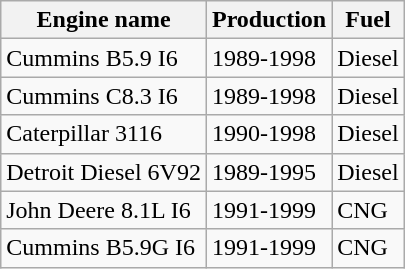<table class="wikitable">
<tr>
<th>Engine name</th>
<th>Production</th>
<th>Fuel</th>
</tr>
<tr>
<td>Cummins B5.9 I6</td>
<td>1989-1998</td>
<td>Diesel</td>
</tr>
<tr>
<td>Cummins C8.3 I6</td>
<td>1989-1998</td>
<td>Diesel</td>
</tr>
<tr>
<td>Caterpillar 3116</td>
<td>1990-1998</td>
<td>Diesel</td>
</tr>
<tr>
<td>Detroit Diesel 6V92</td>
<td>1989-1995</td>
<td>Diesel</td>
</tr>
<tr>
<td>John Deere 8.1L I6</td>
<td>1991-1999</td>
<td>CNG</td>
</tr>
<tr>
<td>Cummins B5.9G I6</td>
<td>1991-1999</td>
<td>CNG</td>
</tr>
</table>
